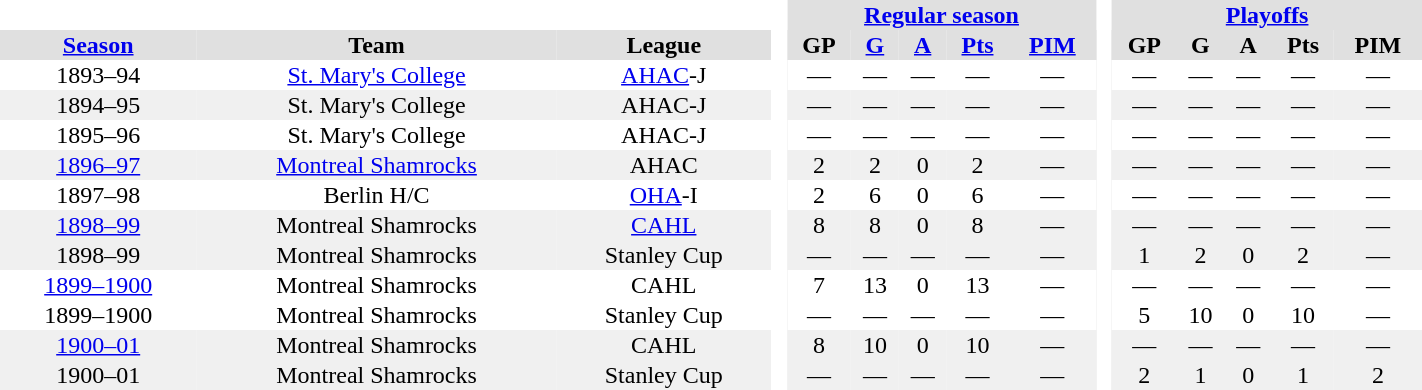<table BORDER="0" CELLPADDING="1" CELLSPACING="0" width="75%" style="text-align:center">
<tr bgcolor="#e0e0e0">
<th colspan="3" bgcolor="#ffffff"> </th>
<th rowspan="99" bgcolor="#ffffff"> </th>
<th colspan="5"><a href='#'>Regular season</a></th>
<th rowspan="99" bgcolor="#ffffff"> </th>
<th colspan="5"><a href='#'>Playoffs</a></th>
</tr>
<tr bgcolor="#e0e0e0">
<th><a href='#'>Season</a></th>
<th>Team</th>
<th>League</th>
<th>GP</th>
<th><a href='#'>G</a></th>
<th><a href='#'>A</a></th>
<th><a href='#'>Pts</a></th>
<th><a href='#'>PIM</a></th>
<th>GP</th>
<th>G</th>
<th>A</th>
<th>Pts</th>
<th>PIM</th>
</tr>
<tr>
<td>1893–94</td>
<td><a href='#'>St. Mary's College</a></td>
<td><a href='#'>AHAC</a>-J</td>
<td>—</td>
<td>—</td>
<td>—</td>
<td>—</td>
<td>—</td>
<td>—</td>
<td>—</td>
<td>—</td>
<td>—</td>
<td>—</td>
</tr>
<tr bgcolor="#f0f0f0">
<td>1894–95</td>
<td>St. Mary's College</td>
<td>AHAC-J</td>
<td>—</td>
<td>—</td>
<td>—</td>
<td>—</td>
<td>—</td>
<td>—</td>
<td>—</td>
<td>—</td>
<td>—</td>
<td>—</td>
</tr>
<tr>
<td>1895–96</td>
<td>St. Mary's College</td>
<td>AHAC-J</td>
<td>—</td>
<td>—</td>
<td>—</td>
<td>—</td>
<td>—</td>
<td>—</td>
<td>—</td>
<td>—</td>
<td>—</td>
<td>—</td>
</tr>
<tr bgcolor="#f0f0f0">
<td><a href='#'>1896–97</a></td>
<td><a href='#'>Montreal Shamrocks</a></td>
<td>AHAC</td>
<td>2</td>
<td>2</td>
<td>0</td>
<td>2</td>
<td>—</td>
<td>—</td>
<td>—</td>
<td>—</td>
<td>—</td>
<td>—</td>
</tr>
<tr>
<td>1897–98</td>
<td>Berlin H/C</td>
<td><a href='#'>OHA</a>-I</td>
<td>2</td>
<td>6</td>
<td>0</td>
<td>6</td>
<td>—</td>
<td>—</td>
<td>—</td>
<td>—</td>
<td>—</td>
<td>—</td>
</tr>
<tr bgcolor="#f0f0f0">
<td><a href='#'>1898–99</a></td>
<td>Montreal Shamrocks</td>
<td><a href='#'>CAHL</a></td>
<td>8</td>
<td>8</td>
<td>0</td>
<td>8</td>
<td>—</td>
<td>—</td>
<td>—</td>
<td>—</td>
<td>—</td>
<td>—</td>
</tr>
<tr bgcolor="#f0f0f0">
<td>1898–99</td>
<td>Montreal Shamrocks</td>
<td>Stanley Cup</td>
<td>—</td>
<td>—</td>
<td>—</td>
<td>—</td>
<td>—</td>
<td>1</td>
<td>2</td>
<td>0</td>
<td>2</td>
<td>—</td>
</tr>
<tr>
<td><a href='#'>1899–1900</a></td>
<td>Montreal Shamrocks</td>
<td>CAHL</td>
<td>7</td>
<td>13</td>
<td>0</td>
<td>13</td>
<td>—</td>
<td>—</td>
<td>—</td>
<td>—</td>
<td>—</td>
<td>—</td>
</tr>
<tr>
<td>1899–1900</td>
<td>Montreal Shamrocks</td>
<td>Stanley Cup</td>
<td>—</td>
<td>—</td>
<td>—</td>
<td>—</td>
<td>—</td>
<td>5</td>
<td>10</td>
<td>0</td>
<td>10</td>
<td>—</td>
</tr>
<tr bgcolor="#f0f0f0">
<td><a href='#'>1900–01</a></td>
<td>Montreal Shamrocks</td>
<td>CAHL</td>
<td>8</td>
<td>10</td>
<td>0</td>
<td>10</td>
<td>—</td>
<td>—</td>
<td>—</td>
<td>—</td>
<td>—</td>
<td>—</td>
</tr>
<tr bgcolor="#f0f0f0">
<td>1900–01</td>
<td>Montreal Shamrocks</td>
<td>Stanley Cup</td>
<td>—</td>
<td>—</td>
<td>—</td>
<td>—</td>
<td>—</td>
<td>2</td>
<td>1</td>
<td>0</td>
<td>1</td>
<td>2</td>
</tr>
<tr>
</tr>
</table>
